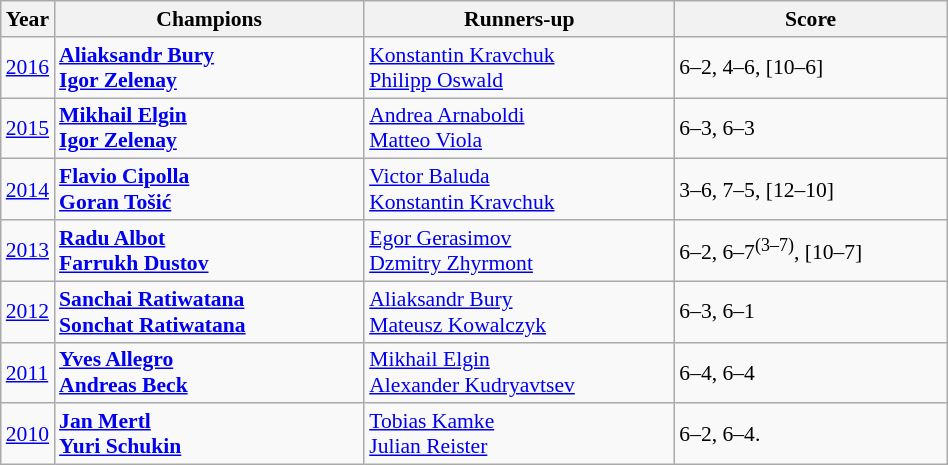<table class="wikitable" style="font-size:90%">
<tr>
<th>Year</th>
<th width="200">Champions</th>
<th width="200">Runners-up</th>
<th width="175">Score</th>
</tr>
<tr>
<td><a href='#'>2016</a></td>
<td> <strong><a href='#'>Aliaksandr Bury</a></strong><br> <strong><a href='#'>Igor Zelenay</a></strong></td>
<td> <a href='#'>Konstantin Kravchuk</a><br> <a href='#'>Philipp Oswald</a></td>
<td>6–2, 4–6, [10–6]</td>
</tr>
<tr>
<td><a href='#'>2015</a></td>
<td> <strong><a href='#'>Mikhail Elgin</a></strong><br> <strong><a href='#'>Igor Zelenay</a></strong></td>
<td> <a href='#'>Andrea Arnaboldi</a><br> <a href='#'>Matteo Viola</a></td>
<td>6–3, 6–3</td>
</tr>
<tr>
<td><a href='#'>2014</a></td>
<td> <strong><a href='#'>Flavio Cipolla</a></strong><br> <strong><a href='#'>Goran Tošić</a></strong></td>
<td> <a href='#'>Victor Baluda</a><br> <a href='#'>Konstantin Kravchuk</a></td>
<td>3–6, 7–5, [12–10]</td>
</tr>
<tr>
<td><a href='#'>2013</a></td>
<td><strong> <a href='#'>Radu Albot</a> <br>  <a href='#'>Farrukh Dustov</a></strong></td>
<td> <a href='#'>Egor Gerasimov</a> <br>  <a href='#'>Dzmitry Zhyrmont</a></td>
<td>6–2, 6–7<sup>(3–7)</sup>, [10–7]</td>
</tr>
<tr>
<td><a href='#'>2012</a></td>
<td> <strong><a href='#'>Sanchai Ratiwatana</a></strong> <br>  <strong><a href='#'>Sonchat Ratiwatana</a></strong></td>
<td> <a href='#'>Aliaksandr Bury</a> <br>  <a href='#'>Mateusz Kowalczyk</a></td>
<td>6–3, 6–1</td>
</tr>
<tr>
<td><a href='#'>2011</a></td>
<td> <strong><a href='#'>Yves Allegro</a></strong> <br>  <strong><a href='#'>Andreas Beck</a></strong></td>
<td> <a href='#'>Mikhail Elgin</a> <br>  <a href='#'>Alexander Kudryavtsev</a></td>
<td>6–4, 6–4</td>
</tr>
<tr>
<td><a href='#'>2010</a></td>
<td> <strong><a href='#'>Jan Mertl</a></strong> <br>  <strong><a href='#'>Yuri Schukin</a></strong></td>
<td> <a href='#'>Tobias Kamke</a> <br> <a href='#'>Julian Reister</a></td>
<td>6–2, 6–4.</td>
</tr>
</table>
